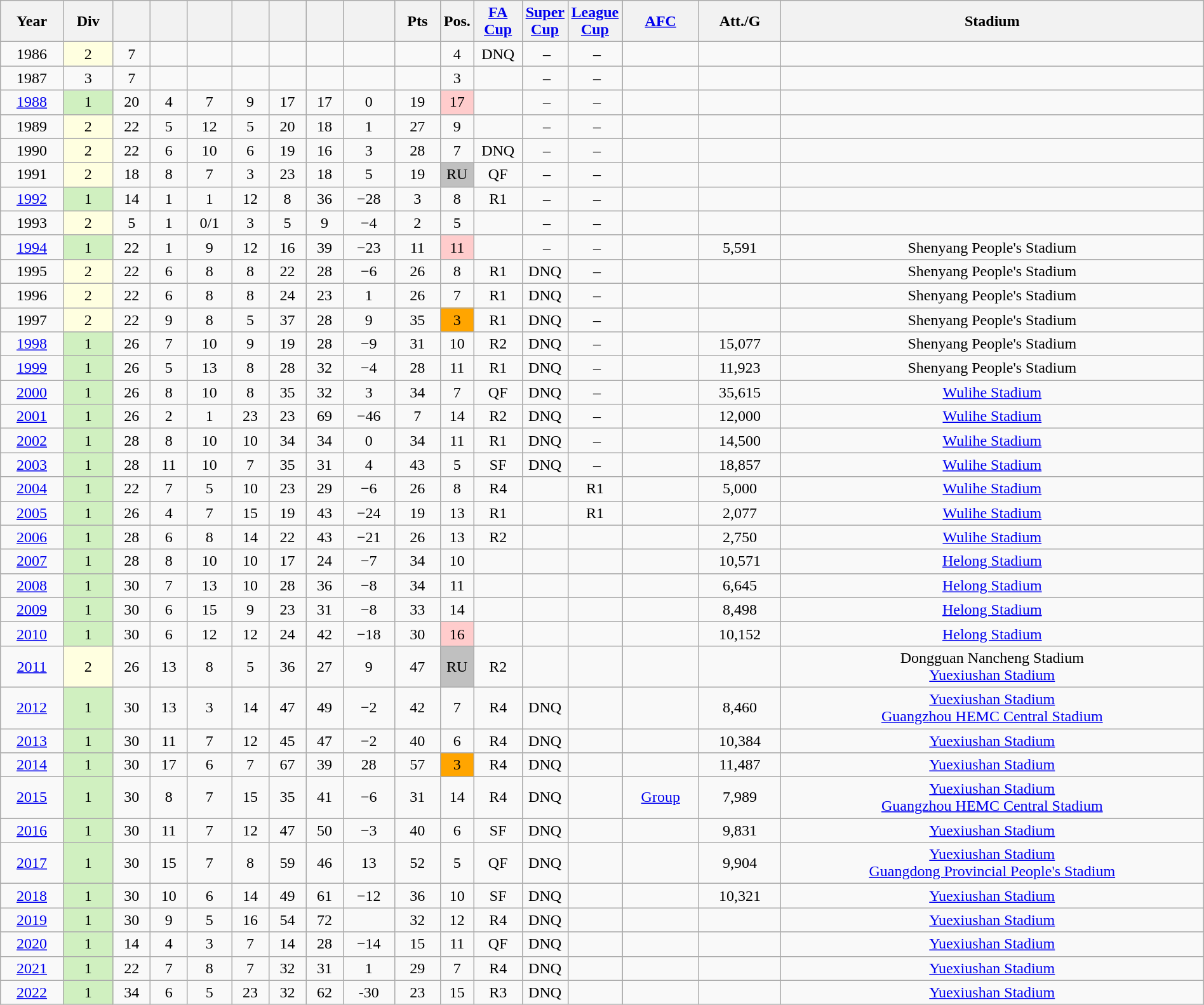<table class="wikitable sortable" width=100% style=text-align:Center>
<tr>
<th>Year</th>
<th>Div</th>
<th></th>
<th></th>
<th></th>
<th></th>
<th></th>
<th></th>
<th></th>
<th>Pts</th>
<th width=2%>Pos.</th>
<th width=4%><a href='#'>FA Cup</a></th>
<th width=2%><a href='#'>Super Cup</a></th>
<th width=2%><a href='#'>League Cup</a></th>
<th><a href='#'>AFC</a></th>
<th>Att./G</th>
<th>Stadium</th>
</tr>
<tr>
<td>1986</td>
<td bgcolor=#FFFFE0>2</td>
<td>7</td>
<td></td>
<td></td>
<td></td>
<td></td>
<td></td>
<td></td>
<td></td>
<td>4</td>
<td>DNQ</td>
<td> –</td>
<td> –</td>
<td></td>
<td></td>
<td></td>
</tr>
<tr>
<td>1987</td>
<td>3</td>
<td>7</td>
<td></td>
<td></td>
<td></td>
<td></td>
<td></td>
<td></td>
<td></td>
<td>3</td>
<td></td>
<td> –</td>
<td> –</td>
<td></td>
<td></td>
<td></td>
</tr>
<tr>
<td><a href='#'>1988</a></td>
<td bgcolor=#D0F0C0>1</td>
<td>20</td>
<td>4</td>
<td>7</td>
<td>9</td>
<td>17</td>
<td>17</td>
<td>0</td>
<td>19</td>
<td bgcolor=#ffcccc>17</td>
<td></td>
<td> –</td>
<td> –</td>
<td></td>
<td></td>
<td></td>
</tr>
<tr>
<td>1989</td>
<td bgcolor=#FFFFE0>2</td>
<td>22</td>
<td>5</td>
<td>12</td>
<td>5</td>
<td>20</td>
<td>18</td>
<td>1</td>
<td>27</td>
<td>9</td>
<td></td>
<td> –</td>
<td> –</td>
<td></td>
<td></td>
<td></td>
</tr>
<tr>
<td>1990</td>
<td bgcolor=#FFFFE0>2</td>
<td>22</td>
<td>6</td>
<td>10</td>
<td>6</td>
<td>19</td>
<td>16</td>
<td>3</td>
<td>28</td>
<td>7</td>
<td>DNQ</td>
<td> –</td>
<td> –</td>
<td></td>
<td></td>
<td></td>
</tr>
<tr>
<td>1991</td>
<td bgcolor=#FFFFE0>2</td>
<td>18</td>
<td>8</td>
<td>7</td>
<td>3</td>
<td>23</td>
<td>18</td>
<td>5</td>
<td>19</td>
<td bgcolor=silver>RU</td>
<td>QF</td>
<td> –</td>
<td> –</td>
<td></td>
<td></td>
<td></td>
</tr>
<tr>
<td><a href='#'>1992</a></td>
<td bgcolor=#D0F0C0>1</td>
<td>14</td>
<td>1</td>
<td>1</td>
<td>12</td>
<td>8</td>
<td>36</td>
<td>−28</td>
<td>3</td>
<td>8</td>
<td>R1</td>
<td> –</td>
<td> –</td>
<td></td>
<td></td>
<td></td>
</tr>
<tr>
<td>1993</td>
<td bgcolor=#FFFFE0>2</td>
<td>5</td>
<td>1</td>
<td>0/1</td>
<td>3</td>
<td>5</td>
<td>9</td>
<td>−4</td>
<td>2</td>
<td>5</td>
<td></td>
<td> –</td>
<td> –</td>
<td></td>
<td></td>
<td></td>
</tr>
<tr>
<td><a href='#'>1994</a></td>
<td bgcolor=#D0F0C0>1</td>
<td>22</td>
<td>1</td>
<td>9</td>
<td>12</td>
<td>16</td>
<td>39</td>
<td>−23</td>
<td>11</td>
<td bgcolor=#ffcccc>11</td>
<td></td>
<td> –</td>
<td> –</td>
<td></td>
<td>5,591</td>
<td>Shenyang People's Stadium</td>
</tr>
<tr>
<td>1995</td>
<td bgcolor=#FFFFE0>2</td>
<td>22</td>
<td>6</td>
<td>8</td>
<td>8</td>
<td>22</td>
<td>28</td>
<td>−6</td>
<td>26</td>
<td>8</td>
<td>R1</td>
<td>DNQ</td>
<td> –</td>
<td></td>
<td></td>
<td>Shenyang People's Stadium</td>
</tr>
<tr>
<td>1996</td>
<td bgcolor=#FFFFE0>2</td>
<td>22</td>
<td>6</td>
<td>8</td>
<td>8</td>
<td>24</td>
<td>23</td>
<td>1</td>
<td>26</td>
<td>7</td>
<td>R1</td>
<td>DNQ</td>
<td> –</td>
<td></td>
<td></td>
<td>Shenyang People's Stadium</td>
</tr>
<tr>
<td>1997</td>
<td bgcolor=#FFFFE0>2</td>
<td>22</td>
<td>9</td>
<td>8</td>
<td>5</td>
<td>37</td>
<td>28</td>
<td>9</td>
<td>35</td>
<td bgcolor=#FFA500>3</td>
<td>R1</td>
<td>DNQ</td>
<td> –</td>
<td></td>
<td></td>
<td>Shenyang People's Stadium</td>
</tr>
<tr>
<td><a href='#'>1998</a></td>
<td bgcolor=#D0F0C0>1</td>
<td>26</td>
<td>7</td>
<td>10</td>
<td>9</td>
<td>19</td>
<td>28</td>
<td>−9</td>
<td>31</td>
<td>10</td>
<td>R2</td>
<td>DNQ</td>
<td> –</td>
<td></td>
<td>15,077</td>
<td>Shenyang People's Stadium</td>
</tr>
<tr>
<td><a href='#'>1999</a></td>
<td bgcolor=#D0F0C0>1</td>
<td>26</td>
<td>5</td>
<td>13</td>
<td>8</td>
<td>28</td>
<td>32</td>
<td>−4</td>
<td>28</td>
<td>11</td>
<td>R1</td>
<td>DNQ</td>
<td> –</td>
<td></td>
<td>11,923</td>
<td>Shenyang People's Stadium</td>
</tr>
<tr>
<td><a href='#'>2000</a></td>
<td bgcolor=#D0F0C0>1</td>
<td>26</td>
<td>8</td>
<td>10</td>
<td>8</td>
<td>35</td>
<td>32</td>
<td>3</td>
<td>34</td>
<td>7</td>
<td>QF</td>
<td>DNQ</td>
<td> –</td>
<td></td>
<td>35,615</td>
<td><a href='#'>Wulihe Stadium</a></td>
</tr>
<tr>
<td><a href='#'>2001</a></td>
<td bgcolor=#D0F0C0>1</td>
<td>26</td>
<td>2</td>
<td>1</td>
<td>23</td>
<td>23</td>
<td>69</td>
<td>−46</td>
<td>7</td>
<td>14</td>
<td>R2</td>
<td>DNQ</td>
<td> –</td>
<td></td>
<td>12,000</td>
<td><a href='#'>Wulihe Stadium</a></td>
</tr>
<tr>
<td><a href='#'>2002</a></td>
<td bgcolor=#D0F0C0>1</td>
<td>28</td>
<td>8</td>
<td>10</td>
<td>10</td>
<td>34</td>
<td>34</td>
<td>0</td>
<td>34</td>
<td>11</td>
<td>R1</td>
<td>DNQ</td>
<td> –</td>
<td></td>
<td>14,500</td>
<td><a href='#'>Wulihe Stadium</a></td>
</tr>
<tr>
<td><a href='#'>2003</a></td>
<td bgcolor=#D0F0C0>1</td>
<td>28</td>
<td>11</td>
<td>10</td>
<td>7</td>
<td>35</td>
<td>31</td>
<td>4</td>
<td>43</td>
<td>5</td>
<td>SF</td>
<td>DNQ</td>
<td> –</td>
<td></td>
<td>18,857</td>
<td><a href='#'>Wulihe Stadium</a></td>
</tr>
<tr>
<td><a href='#'>2004</a></td>
<td bgcolor=#D0F0C0>1</td>
<td>22</td>
<td>7</td>
<td>5</td>
<td>10</td>
<td>23</td>
<td>29</td>
<td>−6</td>
<td>26</td>
<td>8</td>
<td>R4</td>
<td></td>
<td>R1</td>
<td></td>
<td>5,000</td>
<td><a href='#'>Wulihe Stadium</a></td>
</tr>
<tr>
<td><a href='#'>2005</a></td>
<td bgcolor=#D0F0C0>1</td>
<td>26</td>
<td>4</td>
<td>7</td>
<td>15</td>
<td>19</td>
<td>43</td>
<td>−24</td>
<td>19</td>
<td>13</td>
<td>R1</td>
<td></td>
<td>R1</td>
<td></td>
<td>2,077</td>
<td><a href='#'>Wulihe Stadium</a></td>
</tr>
<tr>
<td><a href='#'>2006</a></td>
<td bgcolor=#D0F0C0>1</td>
<td>28</td>
<td>6</td>
<td>8</td>
<td>14</td>
<td>22</td>
<td>43</td>
<td>−21</td>
<td>26</td>
<td>13</td>
<td>R2</td>
<td></td>
<td></td>
<td></td>
<td>2,750</td>
<td><a href='#'>Wulihe Stadium</a></td>
</tr>
<tr>
<td><a href='#'>2007</a></td>
<td bgcolor=#D0F0C0>1</td>
<td>28</td>
<td>8</td>
<td>10</td>
<td>10</td>
<td>17</td>
<td>24</td>
<td>−7</td>
<td>34</td>
<td>10</td>
<td></td>
<td></td>
<td></td>
<td></td>
<td>10,571</td>
<td><a href='#'>Helong Stadium</a></td>
</tr>
<tr>
<td><a href='#'>2008</a></td>
<td bgcolor=#D0F0C0>1</td>
<td>30</td>
<td>7</td>
<td>13</td>
<td>10</td>
<td>28</td>
<td>36</td>
<td>−8</td>
<td>34</td>
<td>11</td>
<td></td>
<td></td>
<td></td>
<td></td>
<td>6,645</td>
<td><a href='#'>Helong Stadium</a></td>
</tr>
<tr>
<td><a href='#'>2009</a></td>
<td bgcolor=#D0F0C0>1</td>
<td>30</td>
<td>6</td>
<td>15</td>
<td>9</td>
<td>23</td>
<td>31</td>
<td>−8</td>
<td>33</td>
<td>14</td>
<td></td>
<td></td>
<td></td>
<td></td>
<td>8,498</td>
<td><a href='#'>Helong Stadium</a></td>
</tr>
<tr>
<td><a href='#'>2010</a></td>
<td bgcolor=#D0F0C0>1</td>
<td>30</td>
<td>6</td>
<td>12</td>
<td>12</td>
<td>24</td>
<td>42</td>
<td>−18</td>
<td>30</td>
<td bgcolor=#ffcccc>16</td>
<td></td>
<td></td>
<td></td>
<td></td>
<td>10,152</td>
<td><a href='#'>Helong Stadium</a></td>
</tr>
<tr>
<td><a href='#'>2011</a></td>
<td bgcolor=#FFFFE0>2</td>
<td>26</td>
<td>13</td>
<td>8</td>
<td>5</td>
<td>36</td>
<td>27</td>
<td>9</td>
<td>47</td>
<td bgcolor=silver>RU</td>
<td>R2</td>
<td></td>
<td></td>
<td></td>
<td></td>
<td>Dongguan Nancheng Stadium <br> <a href='#'>Yuexiushan Stadium</a></td>
</tr>
<tr>
<td><a href='#'>2012</a></td>
<td bgcolor=#D0F0C0>1</td>
<td>30</td>
<td>13</td>
<td>3</td>
<td>14</td>
<td>47</td>
<td>49</td>
<td>−2</td>
<td>42</td>
<td>7</td>
<td>R4</td>
<td>DNQ</td>
<td></td>
<td></td>
<td>8,460</td>
<td><a href='#'>Yuexiushan Stadium</a> <br> <a href='#'>Guangzhou HEMC Central Stadium</a></td>
</tr>
<tr>
<td><a href='#'>2013</a></td>
<td bgcolor=#D0F0C0>1</td>
<td>30</td>
<td>11</td>
<td>7</td>
<td>12</td>
<td>45</td>
<td>47</td>
<td>−2</td>
<td>40</td>
<td>6</td>
<td>R4</td>
<td>DNQ</td>
<td></td>
<td></td>
<td>10,384</td>
<td><a href='#'>Yuexiushan Stadium</a></td>
</tr>
<tr>
<td><a href='#'>2014</a></td>
<td bgcolor=#D0F0C0>1</td>
<td>30</td>
<td>17</td>
<td>6</td>
<td>7</td>
<td>67</td>
<td>39</td>
<td>28</td>
<td>57</td>
<td bgcolor=#FFA500>3</td>
<td>R4</td>
<td>DNQ</td>
<td></td>
<td></td>
<td>11,487</td>
<td><a href='#'>Yuexiushan Stadium</a></td>
</tr>
<tr>
<td><a href='#'>2015</a></td>
<td bgcolor=#D0F0C0>1</td>
<td>30</td>
<td>8</td>
<td>7</td>
<td>15</td>
<td>35</td>
<td>41</td>
<td>−6</td>
<td>31</td>
<td>14</td>
<td>R4</td>
<td>DNQ</td>
<td></td>
<td><a href='#'>Group</a></td>
<td>7,989</td>
<td><a href='#'>Yuexiushan Stadium</a> <br> <a href='#'>Guangzhou HEMC Central Stadium</a></td>
</tr>
<tr>
<td><a href='#'>2016</a></td>
<td bgcolor=#D0F0C0>1</td>
<td>30</td>
<td>11</td>
<td>7</td>
<td>12</td>
<td>47</td>
<td>50</td>
<td>−3</td>
<td>40</td>
<td>6</td>
<td>SF</td>
<td>DNQ</td>
<td></td>
<td></td>
<td>9,831</td>
<td><a href='#'>Yuexiushan Stadium</a></td>
</tr>
<tr>
<td><a href='#'>2017</a></td>
<td bgcolor=#D0F0C0>1</td>
<td>30</td>
<td>15</td>
<td>7</td>
<td>8</td>
<td>59</td>
<td>46</td>
<td>13</td>
<td>52</td>
<td>5</td>
<td>QF</td>
<td>DNQ</td>
<td></td>
<td></td>
<td>9,904</td>
<td><a href='#'>Yuexiushan Stadium</a> <br> <a href='#'>Guangdong Provincial People's Stadium</a></td>
</tr>
<tr>
<td><a href='#'>2018</a></td>
<td bgcolor=#D0F0C0>1</td>
<td>30</td>
<td>10</td>
<td>6</td>
<td>14</td>
<td>49</td>
<td>61</td>
<td>−12</td>
<td>36</td>
<td>10</td>
<td>SF</td>
<td>DNQ</td>
<td></td>
<td></td>
<td>10,321</td>
<td><a href='#'>Yuexiushan Stadium</a></td>
</tr>
<tr>
<td><a href='#'>2019</a></td>
<td bgcolor=#D0F0C0>1</td>
<td>30</td>
<td>9</td>
<td>5</td>
<td>16</td>
<td>54</td>
<td>72</td>
<td></td>
<td>32</td>
<td>12</td>
<td>R4</td>
<td>DNQ</td>
<td></td>
<td></td>
<td></td>
<td><a href='#'>Yuexiushan Stadium</a></td>
</tr>
<tr>
<td><a href='#'>2020</a></td>
<td bgcolor=#D0F0C0>1</td>
<td>14</td>
<td>4</td>
<td>3</td>
<td>7</td>
<td>14</td>
<td>28</td>
<td>−14</td>
<td>15</td>
<td>11</td>
<td>QF</td>
<td>DNQ</td>
<td></td>
<td></td>
<td></td>
<td><a href='#'>Yuexiushan Stadium</a></td>
</tr>
<tr>
<td><a href='#'>2021</a></td>
<td bgcolor=#D0F0C0>1</td>
<td>22</td>
<td>7</td>
<td>8</td>
<td>7</td>
<td>32</td>
<td>31</td>
<td>1</td>
<td>29</td>
<td>7</td>
<td>R4</td>
<td>DNQ</td>
<td></td>
<td></td>
<td></td>
<td><a href='#'>Yuexiushan Stadium</a></td>
</tr>
<tr>
<td><a href='#'>2022</a></td>
<td bgcolor=#D0F0C0>1</td>
<td>34</td>
<td>6</td>
<td>5</td>
<td>23</td>
<td>32</td>
<td>62</td>
<td>-30</td>
<td>23</td>
<td>15</td>
<td>R3</td>
<td>DNQ</td>
<td></td>
<td></td>
<td></td>
<td><a href='#'>Yuexiushan Stadium</a></td>
</tr>
</table>
